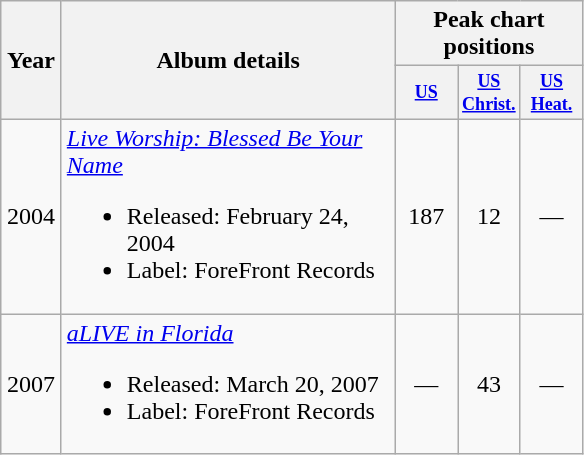<table class="wikitable" style="text-align:center;">
<tr>
<th rowspan="2" width="33">Year</th>
<th rowspan="2" width="215">Album details</th>
<th colspan="3">Peak chart positions</th>
</tr>
<tr>
<th style="width:3em;font-size:75%"><a href='#'>US</a></th>
<th style="width:3em;font-size:75%"><a href='#'>US<br>Christ.</a></th>
<th style="width:3em;font-size:75%"><a href='#'>US<br>Heat.</a></th>
</tr>
<tr>
<td>2004</td>
<td align="left"><em><a href='#'>Live Worship: Blessed Be Your Name</a></em><br><ul><li>Released: February 24, 2004</li><li>Label: ForeFront Records</li></ul></td>
<td>187</td>
<td>12</td>
<td>—</td>
</tr>
<tr>
<td>2007</td>
<td align="left"><em><a href='#'>aLIVE in Florida</a></em><br><ul><li>Released: March 20, 2007</li><li>Label: ForeFront Records</li></ul></td>
<td>—</td>
<td>43</td>
<td>—</td>
</tr>
</table>
